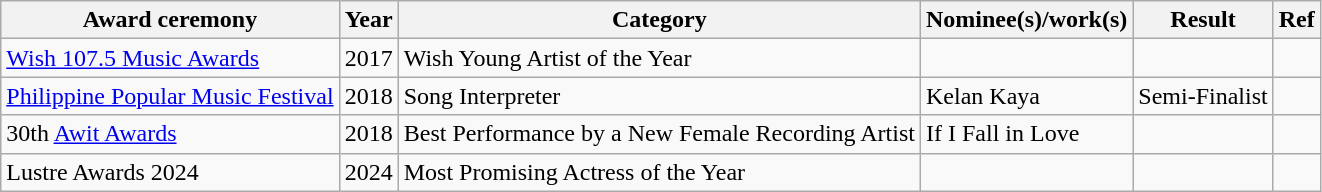<table class="wikitable sortable">
<tr>
<th>Award ceremony</th>
<th>Year</th>
<th>Category</th>
<th>Nominee(s)/work(s)</th>
<th>Result</th>
<th>Ref</th>
</tr>
<tr>
<td><a href='#'>Wish 107.5 Music Awards</a></td>
<td>2017</td>
<td>Wish Young Artist of the Year</td>
<td></td>
<td></td>
<td align="center"></td>
</tr>
<tr>
<td><a href='#'>Philippine Popular Music Festival</a></td>
<td>2018</td>
<td>Song Interpreter</td>
<td>Kelan Kaya</td>
<td>Semi-Finalist</td>
<td align="center"></td>
</tr>
<tr>
<td>30th <a href='#'>Awit Awards</a></td>
<td>2018</td>
<td>Best Performance by a New Female Recording Artist</td>
<td>If I Fall in Love</td>
<td></td>
<td align="center"></td>
</tr>
<tr>
<td>Lustre Awards 2024</td>
<td>2024</td>
<td>Most Promising Actress of the Year</td>
<td></td>
<td></td>
<td align="center"></td>
</tr>
</table>
